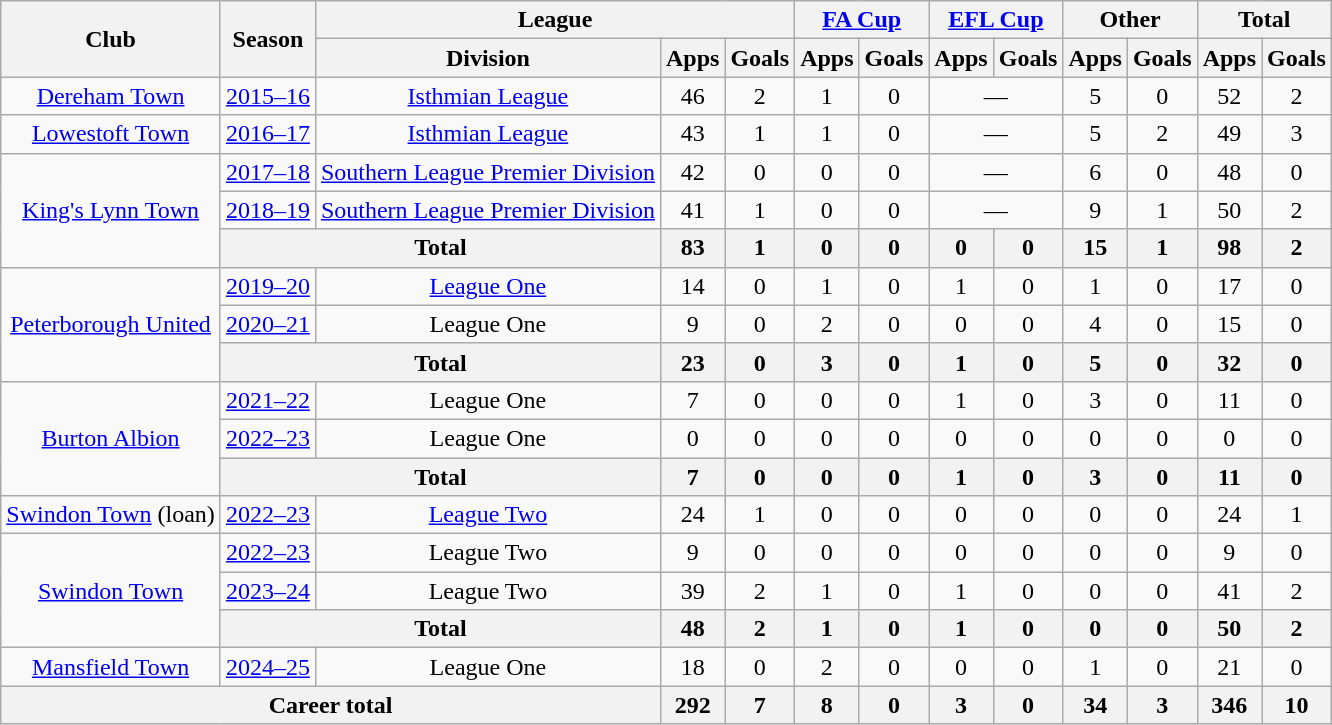<table class="wikitable" style="text-align:center">
<tr>
<th rowspan="2">Club</th>
<th rowspan="2">Season</th>
<th colspan="3">League</th>
<th colspan="2"><a href='#'>FA Cup</a></th>
<th colspan="2"><a href='#'>EFL Cup</a></th>
<th colspan="2">Other</th>
<th colspan="2">Total</th>
</tr>
<tr>
<th>Division</th>
<th>Apps</th>
<th>Goals</th>
<th>Apps</th>
<th>Goals</th>
<th>Apps</th>
<th>Goals</th>
<th>Apps</th>
<th>Goals</th>
<th>Apps</th>
<th>Goals</th>
</tr>
<tr>
<td><a href='#'>Dereham Town</a></td>
<td><a href='#'>2015–16</a></td>
<td><a href='#'>Isthmian League</a></td>
<td>46</td>
<td>2</td>
<td>1</td>
<td>0</td>
<td colspan="2">—</td>
<td —>5</td>
<td>0</td>
<td —>52</td>
<td>2</td>
</tr>
<tr>
<td><a href='#'>Lowestoft Town</a></td>
<td><a href='#'>2016–17</a></td>
<td><a href='#'>Isthmian League</a></td>
<td>43</td>
<td>1</td>
<td>1</td>
<td>0</td>
<td colspan="2">—</td>
<td>5</td>
<td>2</td>
<td>49</td>
<td>3</td>
</tr>
<tr>
<td rowspan="3" valign="center"><a href='#'>King's Lynn Town</a></td>
<td><a href='#'>2017–18</a></td>
<td><a href='#'>Southern League Premier Division</a></td>
<td>42</td>
<td>0</td>
<td>0</td>
<td>0</td>
<td colspan="2">—</td>
<td>6</td>
<td>0</td>
<td>48</td>
<td>0</td>
</tr>
<tr>
<td><a href='#'>2018–19</a></td>
<td><a href='#'>Southern League Premier Division</a></td>
<td>41</td>
<td>1</td>
<td>0</td>
<td>0</td>
<td colspan="2">—</td>
<td>9</td>
<td>1</td>
<td>50</td>
<td>2</td>
</tr>
<tr>
<th colspan="2">Total</th>
<th>83</th>
<th>1</th>
<th>0</th>
<th>0</th>
<th>0</th>
<th>0</th>
<th>15</th>
<th>1</th>
<th>98</th>
<th>2</th>
</tr>
<tr>
<td rowspan="3" valign="center"><a href='#'>Peterborough United</a></td>
<td><a href='#'>2019–20</a></td>
<td><a href='#'>League One</a></td>
<td>14</td>
<td>0</td>
<td>1</td>
<td>0</td>
<td>1</td>
<td>0</td>
<td>1</td>
<td>0</td>
<td>17</td>
<td>0</td>
</tr>
<tr>
<td><a href='#'>2020–21</a></td>
<td>League One</td>
<td>9</td>
<td>0</td>
<td>2</td>
<td>0</td>
<td>0</td>
<td>0</td>
<td>4</td>
<td>0</td>
<td>15</td>
<td>0</td>
</tr>
<tr>
<th colspan="2">Total</th>
<th>23</th>
<th>0</th>
<th>3</th>
<th>0</th>
<th>1</th>
<th>0</th>
<th>5</th>
<th>0</th>
<th>32</th>
<th>0</th>
</tr>
<tr>
<td rowspan=3><a href='#'>Burton Albion</a></td>
<td><a href='#'>2021–22</a></td>
<td>League One</td>
<td>7</td>
<td>0</td>
<td>0</td>
<td>0</td>
<td>1</td>
<td>0</td>
<td>3</td>
<td>0</td>
<td>11</td>
<td>0</td>
</tr>
<tr>
<td><a href='#'>2022–23</a></td>
<td>League One</td>
<td>0</td>
<td>0</td>
<td>0</td>
<td>0</td>
<td>0</td>
<td>0</td>
<td>0</td>
<td>0</td>
<td>0</td>
<td>0</td>
</tr>
<tr>
<th colspan="2">Total</th>
<th>7</th>
<th>0</th>
<th>0</th>
<th>0</th>
<th>1</th>
<th>0</th>
<th>3</th>
<th>0</th>
<th>11</th>
<th>0</th>
</tr>
<tr>
<td><a href='#'>Swindon Town</a> (loan)</td>
<td><a href='#'>2022–23</a></td>
<td><a href='#'>League Two</a></td>
<td>24</td>
<td>1</td>
<td>0</td>
<td>0</td>
<td>0</td>
<td>0</td>
<td>0</td>
<td>0</td>
<td>24</td>
<td>1</td>
</tr>
<tr>
<td rowspan=3><a href='#'>Swindon Town</a></td>
<td><a href='#'>2022–23</a></td>
<td>League Two</td>
<td>9</td>
<td>0</td>
<td>0</td>
<td>0</td>
<td>0</td>
<td>0</td>
<td>0</td>
<td>0</td>
<td>9</td>
<td>0</td>
</tr>
<tr>
<td><a href='#'>2023–24</a></td>
<td>League Two</td>
<td>39</td>
<td>2</td>
<td>1</td>
<td>0</td>
<td>1</td>
<td>0</td>
<td>0</td>
<td>0</td>
<td>41</td>
<td>2</td>
</tr>
<tr>
<th colspan="2">Total</th>
<th>48</th>
<th>2</th>
<th>1</th>
<th>0</th>
<th>1</th>
<th>0</th>
<th>0</th>
<th>0</th>
<th>50</th>
<th>2</th>
</tr>
<tr>
<td><a href='#'>Mansfield Town</a></td>
<td><a href='#'>2024–25</a></td>
<td>League One</td>
<td>18</td>
<td>0</td>
<td>2</td>
<td>0</td>
<td>0</td>
<td>0</td>
<td>1</td>
<td>0</td>
<td>21</td>
<td>0</td>
</tr>
<tr>
<th colspan=3>Career total</th>
<th>292</th>
<th>7</th>
<th>8</th>
<th>0</th>
<th>3</th>
<th>0</th>
<th>34</th>
<th>3</th>
<th>346</th>
<th>10</th>
</tr>
</table>
